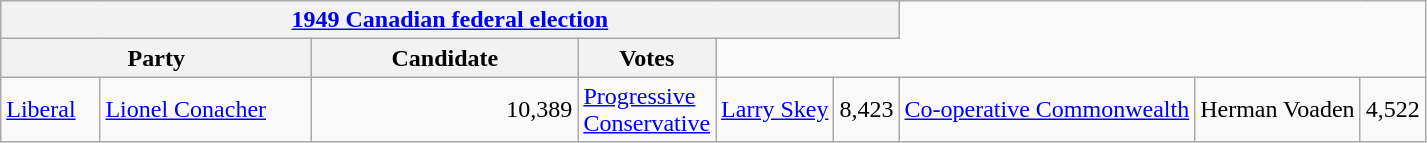<table class="wikitable">
<tr style="background:#e9e9e9;">
<th colspan="6"><a href='#'>1949 Canadian federal election</a></th>
</tr>
<tr style="background:#e9e9e9;">
<th colspan="2" style="width: 200px">Party</th>
<th style="width: 170px">Candidate</th>
<th style="width: 40px">Votes</th>
</tr>
<tr>
<td><a href='#'>Liberal</a></td>
<td><a href='#'>Lionel Conacher</a></td>
<td align="right">10,389<br></td>
<td><a href='#'>Progressive Conservative</a></td>
<td><a href='#'>Larry Skey</a></td>
<td align="right">8,423<br>
</td>
<td><a href='#'>Co-operative Commonwealth</a></td>
<td>Herman Voaden</td>
<td align="right">4,522</td>
</tr>
</table>
